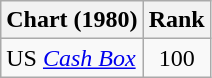<table class="wikitable">
<tr>
<th>Chart (1980)</th>
<th>Rank</th>
</tr>
<tr>
<td>US <em><a href='#'>Cash Box</a></em></td>
<td align="center">100</td>
</tr>
</table>
